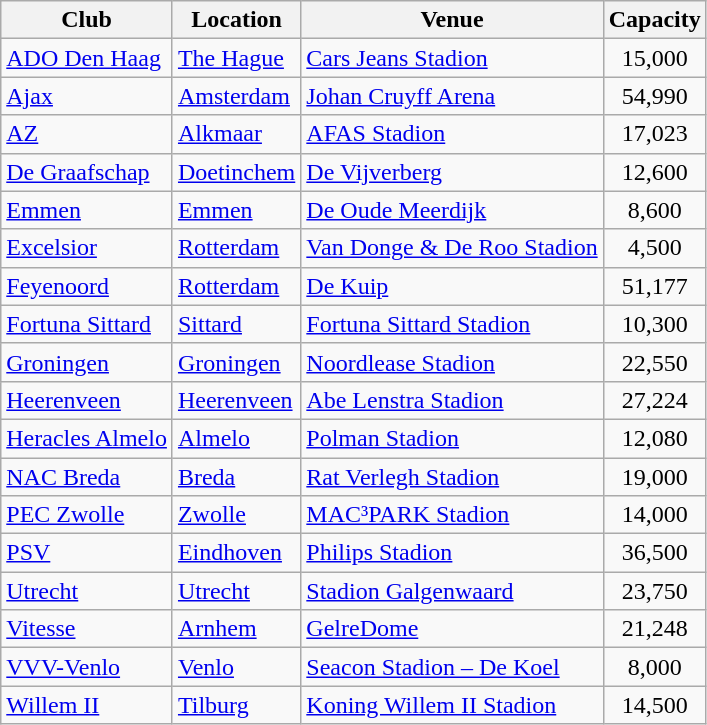<table class="wikitable sortable">
<tr>
<th>Club</th>
<th>Location</th>
<th>Venue</th>
<th>Capacity</th>
</tr>
<tr>
<td><a href='#'>ADO Den Haag</a></td>
<td><a href='#'>The Hague</a></td>
<td><a href='#'>Cars Jeans Stadion</a></td>
<td align="center">15,000</td>
</tr>
<tr>
<td><a href='#'>Ajax</a></td>
<td><a href='#'>Amsterdam</a></td>
<td><a href='#'>Johan Cruyff Arena</a></td>
<td align="center">54,990</td>
</tr>
<tr>
<td><a href='#'>AZ</a></td>
<td><a href='#'>Alkmaar</a></td>
<td><a href='#'>AFAS Stadion</a></td>
<td align="center">17,023</td>
</tr>
<tr>
<td><a href='#'>De Graafschap</a></td>
<td><a href='#'>Doetinchem</a></td>
<td><a href='#'>De Vijverberg</a></td>
<td align="center">12,600</td>
</tr>
<tr>
<td><a href='#'>Emmen</a></td>
<td><a href='#'>Emmen</a></td>
<td><a href='#'>De Oude Meerdijk</a></td>
<td align="center">8,600</td>
</tr>
<tr>
<td><a href='#'>Excelsior</a></td>
<td><a href='#'>Rotterdam</a></td>
<td><a href='#'>Van Donge & De Roo Stadion</a></td>
<td align="center">4,500</td>
</tr>
<tr>
<td><a href='#'>Feyenoord</a></td>
<td><a href='#'>Rotterdam</a></td>
<td><a href='#'>De Kuip</a></td>
<td align="center">51,177</td>
</tr>
<tr>
<td><a href='#'>Fortuna Sittard</a></td>
<td><a href='#'>Sittard</a></td>
<td><a href='#'>Fortuna Sittard Stadion</a></td>
<td align="center">10,300</td>
</tr>
<tr>
<td><a href='#'>Groningen</a></td>
<td><a href='#'>Groningen</a></td>
<td><a href='#'>Noordlease Stadion</a></td>
<td align="center">22,550</td>
</tr>
<tr>
<td><a href='#'>Heerenveen</a></td>
<td><a href='#'>Heerenveen</a></td>
<td><a href='#'>Abe Lenstra Stadion</a></td>
<td align="center">27,224</td>
</tr>
<tr>
<td><a href='#'>Heracles Almelo</a></td>
<td><a href='#'>Almelo</a></td>
<td><a href='#'>Polman Stadion</a></td>
<td align="center">12,080</td>
</tr>
<tr>
<td><a href='#'>NAC Breda</a></td>
<td><a href='#'>Breda</a></td>
<td><a href='#'>Rat Verlegh Stadion</a></td>
<td align="center">19,000</td>
</tr>
<tr>
<td><a href='#'>PEC Zwolle</a></td>
<td><a href='#'>Zwolle</a></td>
<td><a href='#'>MAC³PARK Stadion</a></td>
<td align="center">14,000</td>
</tr>
<tr>
<td><a href='#'>PSV</a></td>
<td><a href='#'>Eindhoven</a></td>
<td><a href='#'>Philips Stadion</a></td>
<td align="center">36,500</td>
</tr>
<tr>
<td><a href='#'>Utrecht</a></td>
<td><a href='#'>Utrecht</a></td>
<td><a href='#'>Stadion Galgenwaard</a></td>
<td align="center">23,750</td>
</tr>
<tr>
<td><a href='#'>Vitesse</a></td>
<td><a href='#'>Arnhem</a></td>
<td><a href='#'>GelreDome</a></td>
<td align="center">21,248</td>
</tr>
<tr>
<td><a href='#'>VVV-Venlo</a></td>
<td><a href='#'>Venlo</a></td>
<td><a href='#'>Seacon Stadion – De Koel</a></td>
<td align="center">8,000</td>
</tr>
<tr>
<td><a href='#'>Willem II</a></td>
<td><a href='#'>Tilburg</a></td>
<td><a href='#'>Koning Willem II Stadion</a></td>
<td align="center">14,500</td>
</tr>
</table>
